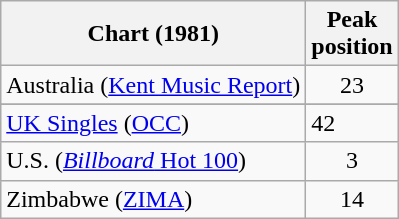<table class="wikitable sortable">
<tr>
<th>Chart (1981)</th>
<th>Peak<br>position</th>
</tr>
<tr>
<td>Australia (<a href='#'>Kent Music Report</a>)</td>
<td style="text-align:center;">23</td>
</tr>
<tr>
</tr>
<tr>
</tr>
<tr>
<td><a href='#'>UK Singles</a> (<a href='#'>OCC</a>)</td>
<td>42</td>
</tr>
<tr>
<td>U.S. (<a href='#'><em>Billboard</em> Hot 100</a>)</td>
<td style="text-align:center;">3</td>
</tr>
<tr>
<td>Zimbabwe (<a href='#'>ZIMA</a>)</td>
<td style="text-align:center;">14</td>
</tr>
</table>
